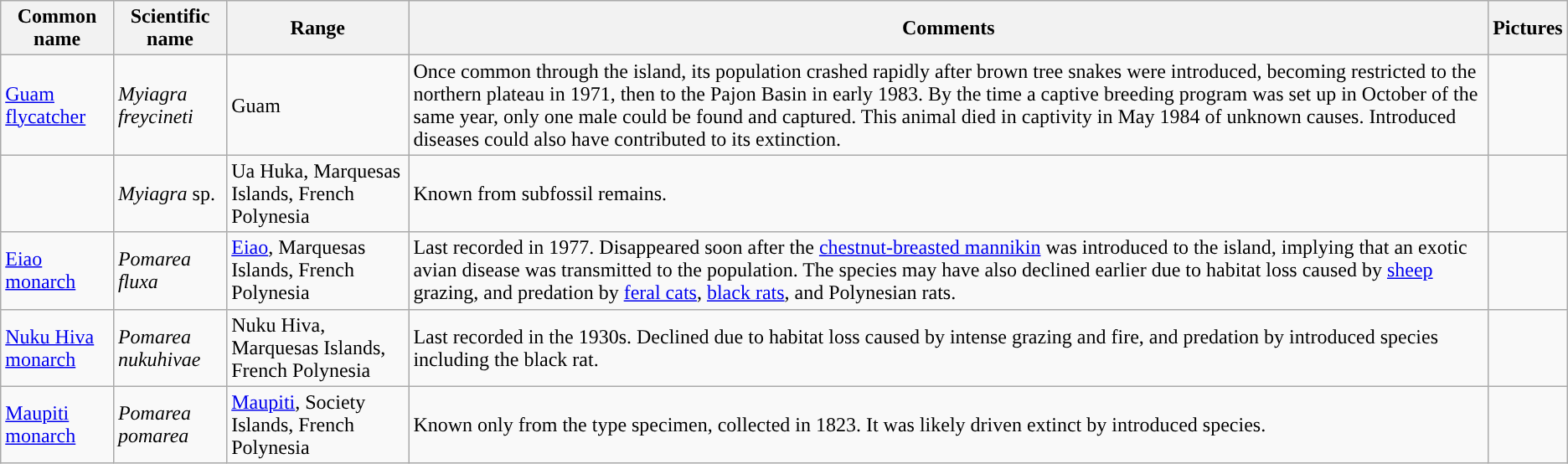<table class="wikitable">
<tr>
<th>Common name</th>
<th>Scientific name</th>
<th>Range</th>
<th class="unsortable">Comments</th>
<th class="unsortable">Pictures</th>
</tr>
<tr>
<td><a href='#'>Guam flycatcher</a></td>
<td><em>Myiagra freycineti</em></td>
<td>Guam</td>
<td>Once common through the island, its population crashed rapidly after brown tree snakes were introduced, becoming restricted to the northern plateau in 1971, then to the Pajon Basin in early 1983. By the time a captive breeding program was set up in October of the same year, only one male could be found and captured. This animal died in captivity in May 1984 of unknown causes. Introduced diseases could also have contributed to its extinction.</td>
<td></td>
</tr>
<tr>
<td></td>
<td><em>Myiagra</em> sp.</td>
<td>Ua Huka, Marquesas Islands, French Polynesia</td>
<td>Known from subfossil remains.</td>
<td></td>
</tr>
<tr>
<td><a href='#'>Eiao monarch</a></td>
<td><em>Pomarea fluxa</em></td>
<td><a href='#'>Eiao</a>, Marquesas Islands, French Polynesia</td>
<td>Last recorded in 1977. Disappeared soon after the <a href='#'>chestnut-breasted mannikin</a> was introduced to the island, implying that an exotic avian disease was transmitted to the population. The species may have also declined earlier due to habitat loss caused by <a href='#'>sheep</a> grazing, and predation by <a href='#'>feral cats</a>, <a href='#'>black rats</a>, and Polynesian rats.</td>
<td></td>
</tr>
<tr>
<td><a href='#'>Nuku Hiva monarch</a></td>
<td><em>Pomarea nukuhivae</em></td>
<td>Nuku Hiva, Marquesas Islands, French Polynesia</td>
<td>Last recorded in the 1930s. Declined due to habitat loss caused by intense grazing and fire, and predation by introduced species including the black rat.</td>
<td></td>
</tr>
<tr>
<td><a href='#'>Maupiti monarch</a></td>
<td><em>Pomarea pomarea</em></td>
<td><a href='#'>Maupiti</a>, Society Islands, French Polynesia</td>
<td>Known only from the type specimen, collected in 1823. It was likely driven extinct by introduced species.</td>
<td></td>
</tr>
</table>
